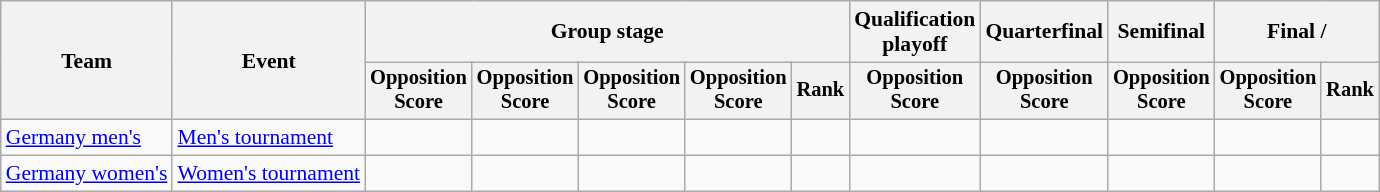<table class="wikitable" style="font-size:90%">
<tr>
<th rowspan=2>Team</th>
<th rowspan=2>Event</th>
<th colspan=5>Group stage</th>
<th>Qualification<br>playoff</th>
<th>Quarterfinal</th>
<th>Semifinal</th>
<th colspan=2>Final / </th>
</tr>
<tr style="font-size:95%">
<th>Opposition<br>Score</th>
<th>Opposition<br>Score</th>
<th>Opposition<br>Score</th>
<th>Opposition<br>Score</th>
<th>Rank</th>
<th>Opposition<br>Score</th>
<th>Opposition<br>Score</th>
<th>Opposition<br>Score</th>
<th>Opposition<br>Score</th>
<th>Rank</th>
</tr>
<tr align=center>
<td align=left><a href='#'>Germany men's</a></td>
<td align=left><a href='#'>Men's tournament</a></td>
<td><br></td>
<td><br></td>
<td><br></td>
<td></td>
<td></td>
<td></td>
<td></td>
<td></td>
<td></td>
<td></td>
</tr>
<tr align=center>
<td align=left><a href='#'>Germany women's</a></td>
<td align=left><a href='#'>Women's tournament</a></td>
<td><br></td>
<td><br></td>
<td><br></td>
<td><br></td>
<td></td>
<td></td>
<td></td>
<td></td>
<td></td>
<td></td>
</tr>
</table>
